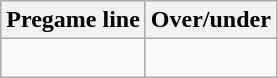<table class="wikitable">
<tr align="center">
<th style=>Pregame line</th>
<th style=>Over/under</th>
</tr>
<tr align="center">
<td> </td>
<td> </td>
</tr>
</table>
